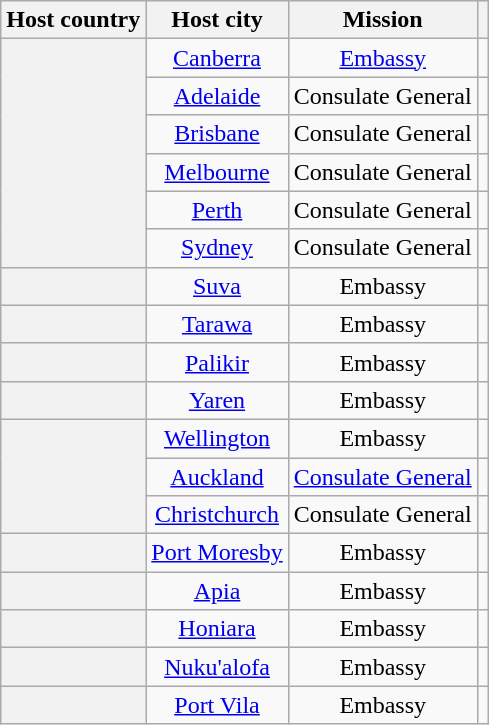<table class="wikitable plainrowheaders" style="text-align:center;">
<tr>
<th scope="col">Host country</th>
<th scope="col">Host city</th>
<th scope="col">Mission</th>
<th scope="col"></th>
</tr>
<tr>
<th rowspan="6" scope="row"></th>
<td><a href='#'>Canberra</a></td>
<td><a href='#'>Embassy</a></td>
<td></td>
</tr>
<tr>
<td><a href='#'>Adelaide</a></td>
<td>Consulate General</td>
<td></td>
</tr>
<tr>
<td><a href='#'>Brisbane</a></td>
<td>Consulate General</td>
<td></td>
</tr>
<tr>
<td><a href='#'>Melbourne</a></td>
<td>Consulate General</td>
<td></td>
</tr>
<tr>
<td><a href='#'>Perth</a></td>
<td>Consulate General</td>
<td></td>
</tr>
<tr>
<td><a href='#'>Sydney</a></td>
<td>Consulate General</td>
<td></td>
</tr>
<tr>
<th scope="row"></th>
<td><a href='#'>Suva</a></td>
<td>Embassy</td>
<td></td>
</tr>
<tr>
<th scope="row"></th>
<td><a href='#'>Tarawa</a></td>
<td>Embassy</td>
<td></td>
</tr>
<tr>
<th scope="row"></th>
<td><a href='#'>Palikir</a></td>
<td>Embassy</td>
<td></td>
</tr>
<tr>
<th scope="row"></th>
<td><a href='#'>Yaren</a></td>
<td>Embassy</td>
<td></td>
</tr>
<tr>
<th rowspan="3" scope="row"></th>
<td><a href='#'>Wellington</a></td>
<td>Embassy</td>
<td></td>
</tr>
<tr>
<td><a href='#'>Auckland</a></td>
<td><a href='#'>Consulate General</a></td>
<td></td>
</tr>
<tr>
<td><a href='#'>Christchurch</a></td>
<td>Consulate General</td>
<td></td>
</tr>
<tr>
<th scope="row"></th>
<td><a href='#'>Port Moresby</a></td>
<td>Embassy</td>
<td></td>
</tr>
<tr>
<th scope="row"></th>
<td><a href='#'>Apia</a></td>
<td>Embassy</td>
<td></td>
</tr>
<tr>
<th scope="row"></th>
<td><a href='#'>Honiara</a></td>
<td>Embassy</td>
<td></td>
</tr>
<tr>
<th scope="row"></th>
<td><a href='#'>Nuku'alofa</a></td>
<td>Embassy</td>
<td></td>
</tr>
<tr>
<th scope="row"></th>
<td><a href='#'>Port Vila</a></td>
<td>Embassy</td>
<td></td>
</tr>
</table>
